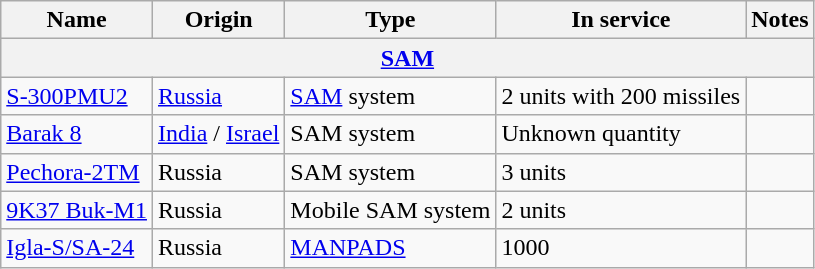<table class="wikitable">
<tr>
<th style="text-align:center;">Name</th>
<th style="text-align: center;">Origin</th>
<th style="text-align:l center;">Type</th>
<th style="text-align:l center;">In service</th>
<th style="text-align: center;">Notes</th>
</tr>
<tr>
<th colspan="5" style="align: center;"><a href='#'>SAM</a></th>
</tr>
<tr>
<td><a href='#'>S-300PMU2</a></td>
<td><a href='#'>Russia</a></td>
<td><a href='#'>SAM</a> system</td>
<td>2 units with 200 missiles</td>
<td></td>
</tr>
<tr>
<td><a href='#'>Barak 8</a></td>
<td><a href='#'>India</a> / <a href='#'>Israel</a></td>
<td>SAM system</td>
<td>Unknown quantity </td>
<td></td>
</tr>
<tr>
<td><a href='#'>Pechora-2TM</a></td>
<td>Russia</td>
<td>SAM system</td>
<td>3 units</td>
<td></td>
</tr>
<tr>
<td><a href='#'>9K37 Buk-M1</a></td>
<td>Russia</td>
<td>Mobile SAM system</td>
<td>2 units</td>
<td></td>
</tr>
<tr>
<td><a href='#'>Igla-S/SA-24</a></td>
<td>Russia</td>
<td><a href='#'>MANPADS</a></td>
<td>1000</td>
<td></td>
</tr>
</table>
